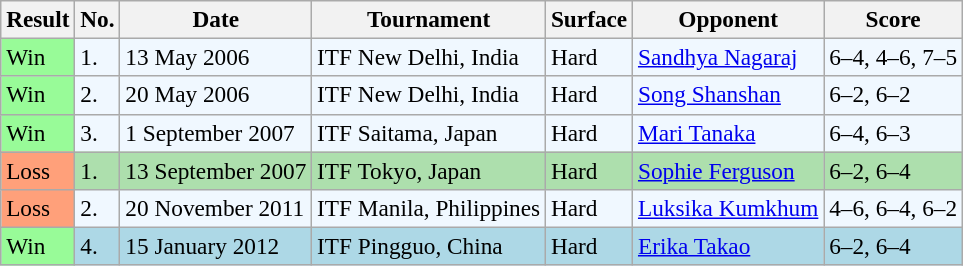<table class="sortable wikitable" style="font-size:97%;">
<tr>
<th>Result</th>
<th>No.</th>
<th>Date</th>
<th>Tournament</th>
<th>Surface</th>
<th>Opponent</th>
<th class="unsortable">Score</th>
</tr>
<tr style="background:#f0f8ff;">
<td bgcolor="98FB98">Win</td>
<td>1.</td>
<td>13 May 2006</td>
<td>ITF New Delhi, India</td>
<td>Hard</td>
<td> <a href='#'>Sandhya Nagaraj</a></td>
<td>6–4, 4–6, 7–5</td>
</tr>
<tr style="background:#f0f8ff;">
<td bgcolor="98FB98">Win</td>
<td>2.</td>
<td>20 May 2006</td>
<td>ITF New Delhi, India</td>
<td>Hard</td>
<td> <a href='#'>Song Shanshan</a></td>
<td>6–2, 6–2</td>
</tr>
<tr style="background:#f0f8ff;">
<td bgcolor="98FB98">Win</td>
<td>3.</td>
<td>1 September 2007</td>
<td>ITF Saitama, Japan</td>
<td>Hard</td>
<td> <a href='#'>Mari Tanaka</a></td>
<td>6–4, 6–3</td>
</tr>
<tr style="background:#addfad;">
<td style="background:#ffa07a;">Loss</td>
<td>1.</td>
<td>13 September 2007</td>
<td>ITF Tokyo, Japan</td>
<td>Hard</td>
<td> <a href='#'>Sophie Ferguson</a></td>
<td>6–2, 6–4</td>
</tr>
<tr style="background:#f0f8ff;">
<td style="background:#ffa07a;">Loss</td>
<td>2.</td>
<td>20 November 2011</td>
<td>ITF Manila, Philippines</td>
<td>Hard</td>
<td> <a href='#'>Luksika Kumkhum</a></td>
<td>4–6, 6–4, 6–2</td>
</tr>
<tr style="background:lightblue;">
<td bgcolor="98FB98">Win</td>
<td>4.</td>
<td>15 January 2012</td>
<td>ITF Pingguo, China</td>
<td>Hard</td>
<td> <a href='#'>Erika Takao</a></td>
<td>6–2, 6–4</td>
</tr>
</table>
